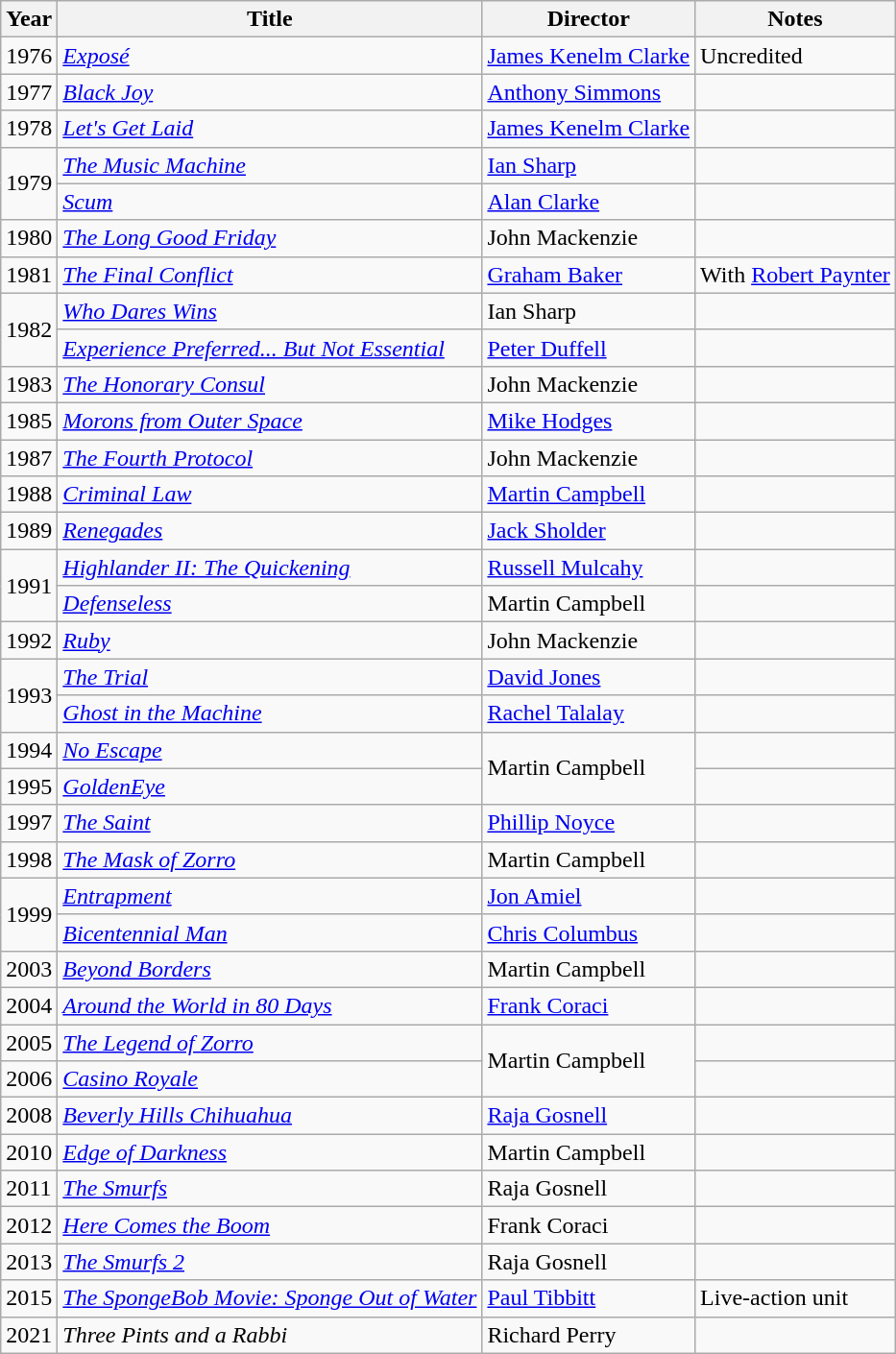<table class="wikitable">
<tr>
<th>Year</th>
<th>Title</th>
<th>Director</th>
<th>Notes</th>
</tr>
<tr>
<td>1976</td>
<td><em><a href='#'>Exposé</a></em></td>
<td><a href='#'>James Kenelm Clarke</a></td>
<td>Uncredited</td>
</tr>
<tr>
<td>1977</td>
<td><em><a href='#'>Black Joy</a></em></td>
<td><a href='#'>Anthony Simmons</a></td>
<td></td>
</tr>
<tr>
<td>1978</td>
<td><em><a href='#'>Let's Get Laid</a></em></td>
<td><a href='#'>James Kenelm Clarke</a></td>
<td></td>
</tr>
<tr>
<td rowspan=2>1979</td>
<td><em><a href='#'>The Music Machine</a></em></td>
<td><a href='#'>Ian Sharp</a></td>
<td></td>
</tr>
<tr>
<td><em><a href='#'>Scum</a></em></td>
<td><a href='#'>Alan Clarke</a></td>
<td></td>
</tr>
<tr>
<td>1980</td>
<td><em><a href='#'>The Long Good Friday</a></em></td>
<td>John Mackenzie</td>
<td></td>
</tr>
<tr>
<td>1981</td>
<td><em><a href='#'>The Final Conflict</a></em></td>
<td><a href='#'>Graham Baker</a></td>
<td>With <a href='#'>Robert Paynter</a></td>
</tr>
<tr>
<td rowspan=2>1982</td>
<td><em><a href='#'>Who Dares Wins</a></em></td>
<td>Ian Sharp</td>
<td></td>
</tr>
<tr>
<td><em><a href='#'>Experience Preferred... But Not Essential</a></em></td>
<td><a href='#'>Peter Duffell</a></td>
<td></td>
</tr>
<tr>
<td>1983</td>
<td><em><a href='#'>The Honorary Consul</a></em></td>
<td>John Mackenzie</td>
<td></td>
</tr>
<tr>
<td>1985</td>
<td><em><a href='#'>Morons from Outer Space</a></em></td>
<td><a href='#'>Mike Hodges</a></td>
<td></td>
</tr>
<tr>
<td>1987</td>
<td><em><a href='#'>The Fourth Protocol</a></em></td>
<td>John Mackenzie</td>
<td></td>
</tr>
<tr>
<td>1988</td>
<td><em><a href='#'>Criminal Law</a></em></td>
<td><a href='#'>Martin Campbell</a></td>
<td></td>
</tr>
<tr>
<td>1989</td>
<td><em><a href='#'>Renegades</a></em></td>
<td><a href='#'>Jack Sholder</a></td>
<td></td>
</tr>
<tr>
<td rowspan=2>1991</td>
<td><em><a href='#'>Highlander II: The Quickening</a></em></td>
<td><a href='#'>Russell Mulcahy</a></td>
<td></td>
</tr>
<tr>
<td><em><a href='#'>Defenseless</a></em></td>
<td>Martin Campbell</td>
<td></td>
</tr>
<tr>
<td>1992</td>
<td><em><a href='#'>Ruby</a></em></td>
<td>John Mackenzie</td>
<td></td>
</tr>
<tr>
<td rowspan=2>1993</td>
<td><em><a href='#'>The Trial</a></em></td>
<td><a href='#'>David Jones</a></td>
<td></td>
</tr>
<tr>
<td><em><a href='#'>Ghost in the Machine</a></em></td>
<td><a href='#'>Rachel Talalay</a></td>
<td></td>
</tr>
<tr>
<td>1994</td>
<td><em><a href='#'>No Escape</a></em></td>
<td rowspan=2>Martin Campbell</td>
<td></td>
</tr>
<tr>
<td>1995</td>
<td><em><a href='#'>GoldenEye</a></em></td>
<td></td>
</tr>
<tr>
<td>1997</td>
<td><em><a href='#'>The Saint</a></em></td>
<td><a href='#'>Phillip Noyce</a></td>
<td></td>
</tr>
<tr>
<td>1998</td>
<td><em><a href='#'>The Mask of Zorro</a></em></td>
<td>Martin Campbell</td>
<td></td>
</tr>
<tr>
<td rowspan=2>1999</td>
<td><em><a href='#'>Entrapment</a></em></td>
<td><a href='#'>Jon Amiel</a></td>
<td></td>
</tr>
<tr>
<td><em><a href='#'>Bicentennial Man</a></em></td>
<td><a href='#'>Chris Columbus</a></td>
<td></td>
</tr>
<tr>
<td>2003</td>
<td><em><a href='#'>Beyond Borders</a></em></td>
<td>Martin Campbell</td>
<td></td>
</tr>
<tr>
<td>2004</td>
<td><em><a href='#'>Around the World in 80 Days</a></em></td>
<td><a href='#'>Frank Coraci</a></td>
<td></td>
</tr>
<tr>
<td>2005</td>
<td><em><a href='#'>The Legend of Zorro</a></em></td>
<td rowspan=2>Martin Campbell</td>
<td></td>
</tr>
<tr>
<td>2006</td>
<td><em><a href='#'>Casino Royale</a></em></td>
<td></td>
</tr>
<tr>
<td>2008</td>
<td><em><a href='#'>Beverly Hills Chihuahua</a></em></td>
<td><a href='#'>Raja Gosnell</a></td>
<td></td>
</tr>
<tr>
<td>2010</td>
<td><em><a href='#'>Edge of Darkness</a></em></td>
<td>Martin Campbell</td>
<td></td>
</tr>
<tr>
<td>2011</td>
<td><em><a href='#'>The Smurfs</a></em></td>
<td>Raja Gosnell</td>
<td></td>
</tr>
<tr>
<td>2012</td>
<td><em><a href='#'>Here Comes the Boom</a></em></td>
<td>Frank Coraci</td>
<td></td>
</tr>
<tr>
<td>2013</td>
<td><em><a href='#'>The Smurfs 2</a></em></td>
<td>Raja Gosnell</td>
<td></td>
</tr>
<tr>
<td>2015</td>
<td><em><a href='#'>The SpongeBob Movie: Sponge Out of Water</a></em></td>
<td><a href='#'>Paul Tibbitt</a></td>
<td>Live-action unit</td>
</tr>
<tr>
<td>2021</td>
<td><em>Three Pints and a Rabbi</em></td>
<td>Richard Perry</td>
<td></td>
</tr>
</table>
